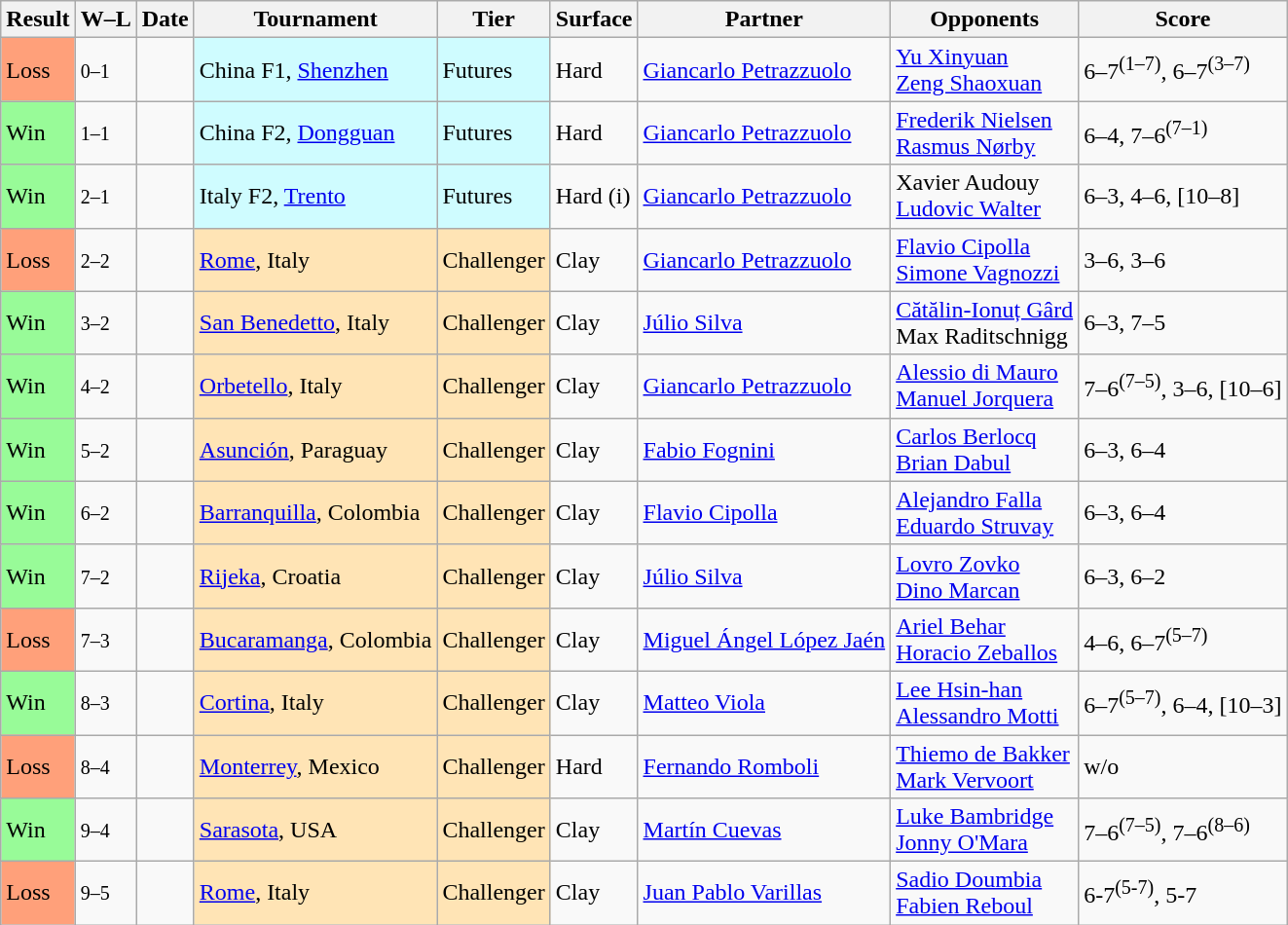<table class="sortable wikitable">
<tr>
<th>Result</th>
<th class="unsortable">W–L</th>
<th>Date</th>
<th>Tournament</th>
<th>Tier</th>
<th>Surface</th>
<th>Partner</th>
<th>Opponents</th>
<th class="unsortable">Score</th>
</tr>
<tr>
<td bgcolor=ffa07a>Loss</td>
<td><small>0–1</small></td>
<td></td>
<td style="background:#cffcff;">China F1, <a href='#'>Shenzhen</a></td>
<td style="background:#cffcff;">Futures</td>
<td>Hard</td>
<td> <a href='#'>Giancarlo Petrazzuolo</a></td>
<td> <a href='#'>Yu Xinyuan</a><br> <a href='#'>Zeng Shaoxuan</a></td>
<td>6–7<sup>(1–7)</sup>, 6–7<sup>(3–7)</sup></td>
</tr>
<tr>
<td bgcolor=98fb98>Win</td>
<td><small>1–1</small></td>
<td></td>
<td style="background:#cffcff;">China F2, <a href='#'>Dongguan</a></td>
<td style="background:#cffcff;">Futures</td>
<td>Hard</td>
<td> <a href='#'>Giancarlo Petrazzuolo</a></td>
<td> <a href='#'>Frederik Nielsen</a><br> <a href='#'>Rasmus Nørby</a></td>
<td>6–4, 7–6<sup>(7–1)</sup></td>
</tr>
<tr>
<td bgcolor=98fb98>Win</td>
<td><small>2–1</small></td>
<td></td>
<td style="background:#cffcff;">Italy F2, <a href='#'>Trento</a></td>
<td style="background:#cffcff;">Futures</td>
<td>Hard (i)</td>
<td> <a href='#'>Giancarlo Petrazzuolo</a></td>
<td> Xavier Audouy<br> <a href='#'>Ludovic Walter</a></td>
<td>6–3, 4–6, [10–8]</td>
</tr>
<tr>
<td bgcolor=ffa07a>Loss</td>
<td><small>2–2</small></td>
<td><a href='#'></a></td>
<td style="background:moccasin;"><a href='#'>Rome</a>, Italy</td>
<td style="background:moccasin;">Challenger</td>
<td>Clay</td>
<td> <a href='#'>Giancarlo Petrazzuolo</a></td>
<td> <a href='#'>Flavio Cipolla</a><br> <a href='#'>Simone Vagnozzi</a></td>
<td>3–6, 3–6</td>
</tr>
<tr>
<td bgcolor=98fb98>Win</td>
<td><small>3–2</small></td>
<td></td>
<td style="background:moccasin;"><a href='#'>San Benedetto</a>, Italy</td>
<td style="background:moccasin;">Challenger</td>
<td>Clay</td>
<td> <a href='#'>Júlio Silva</a></td>
<td> <a href='#'>Cătălin-Ionuț Gârd</a><br> Max Raditschnigg</td>
<td>6–3, 7–5</td>
</tr>
<tr>
<td bgcolor=98fb98>Win</td>
<td><small>4–2</small></td>
<td><a href='#'></a></td>
<td style="background:moccasin;"><a href='#'>Orbetello</a>, Italy</td>
<td style="background:moccasin;">Challenger</td>
<td>Clay</td>
<td> <a href='#'>Giancarlo Petrazzuolo</a></td>
<td> <a href='#'>Alessio di Mauro</a><br> <a href='#'>Manuel Jorquera</a></td>
<td>7–6<sup>(7–5)</sup>, 3–6, [10–6]</td>
</tr>
<tr>
<td bgcolor=98fb98>Win</td>
<td><small>5–2</small></td>
<td><a href='#'></a></td>
<td style="background:moccasin;"><a href='#'>Asunción</a>, Paraguay</td>
<td style="background:moccasin;">Challenger</td>
<td>Clay</td>
<td> <a href='#'>Fabio Fognini</a></td>
<td> <a href='#'>Carlos Berlocq</a><br> <a href='#'>Brian Dabul</a></td>
<td>6–3, 6–4</td>
</tr>
<tr>
<td bgcolor=98fb98>Win</td>
<td><small>6–2</small></td>
<td><a href='#'></a></td>
<td style="background:moccasin;"><a href='#'>Barranquilla</a>, Colombia</td>
<td style="background:moccasin;">Challenger</td>
<td>Clay</td>
<td> <a href='#'>Flavio Cipolla</a></td>
<td> <a href='#'>Alejandro Falla</a><br> <a href='#'>Eduardo Struvay</a></td>
<td>6–3, 6–4</td>
</tr>
<tr>
<td bgcolor=98fb98>Win</td>
<td><small>7–2</small></td>
<td><a href='#'></a></td>
<td style="background:moccasin;"><a href='#'>Rijeka</a>, Croatia</td>
<td style="background:moccasin;">Challenger</td>
<td>Clay</td>
<td> <a href='#'>Júlio Silva</a></td>
<td> <a href='#'>Lovro Zovko</a><br> <a href='#'>Dino Marcan</a></td>
<td>6–3, 6–2</td>
</tr>
<tr>
<td bgcolor=ffa07a>Loss</td>
<td><small>7–3</small></td>
<td><a href='#'></a></td>
<td style="background:moccasin;"><a href='#'>Bucaramanga</a>, Colombia</td>
<td style="background:moccasin;">Challenger</td>
<td>Clay</td>
<td> <a href='#'>Miguel Ángel López Jaén</a></td>
<td> <a href='#'>Ariel Behar</a><br> <a href='#'>Horacio Zeballos</a></td>
<td>4–6, 6–7<sup>(5–7)</sup></td>
</tr>
<tr>
<td bgcolor=98FB98>Win</td>
<td><small>8–3</small></td>
<td><a href='#'></a></td>
<td style="background:moccasin;"><a href='#'>Cortina</a>, Italy</td>
<td style="background:moccasin;">Challenger</td>
<td>Clay</td>
<td> <a href='#'>Matteo Viola</a></td>
<td> <a href='#'>Lee Hsin-han</a><br> <a href='#'>Alessandro Motti</a></td>
<td>6–7<sup>(5–7)</sup>, 6–4, [10–3]</td>
</tr>
<tr>
<td bgcolor=FFA07A>Loss</td>
<td><small>8–4</small></td>
<td><a href='#'></a></td>
<td style="background:moccasin;"><a href='#'>Monterrey</a>, Mexico</td>
<td style="background:moccasin;">Challenger</td>
<td>Hard</td>
<td> <a href='#'>Fernando Romboli</a></td>
<td> <a href='#'>Thiemo de Bakker</a><br> <a href='#'>Mark Vervoort</a></td>
<td>w/o</td>
</tr>
<tr>
<td bgcolor=98fb98>Win</td>
<td><small>9–4</small></td>
<td><a href='#'></a></td>
<td style="background:moccasin;"><a href='#'>Sarasota</a>, USA</td>
<td style="background:moccasin;">Challenger</td>
<td>Clay</td>
<td> <a href='#'>Martín Cuevas</a></td>
<td> <a href='#'>Luke Bambridge</a><br> <a href='#'>Jonny O'Mara</a></td>
<td>7–6<sup>(7–5)</sup>, 7–6<sup>(8–6)</sup></td>
</tr>
<tr>
<td bgcolor=FFA07A>Loss</td>
<td><small>9–5</small></td>
<td><a href='#'></a></td>
<td style="background:moccasin;"><a href='#'>Rome</a>, Italy</td>
<td style="background:moccasin;">Challenger</td>
<td>Clay</td>
<td> <a href='#'>Juan Pablo Varillas</a></td>
<td> <a href='#'>Sadio Doumbia</a><br> <a href='#'>Fabien Reboul</a></td>
<td>6-7<sup>(5-7)</sup>, 5-7</td>
</tr>
</table>
